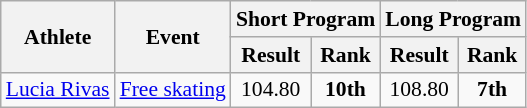<table class="wikitable" border="1" style="font-size:90%">
<tr>
<th rowspan=2>Athlete</th>
<th rowspan=2>Event</th>
<th colspan=2>Short Program</th>
<th colspan=2>Long Program</th>
</tr>
<tr>
<th>Result</th>
<th>Rank</th>
<th>Result</th>
<th>Rank</th>
</tr>
<tr>
<td><a href='#'>Lucia Rivas</a></td>
<td><a href='#'>Free skating</a></td>
<td align=center>104.80</td>
<td align=center><strong>10th</strong></td>
<td align=center>108.80</td>
<td align=center><strong>7th</strong></td>
</tr>
</table>
